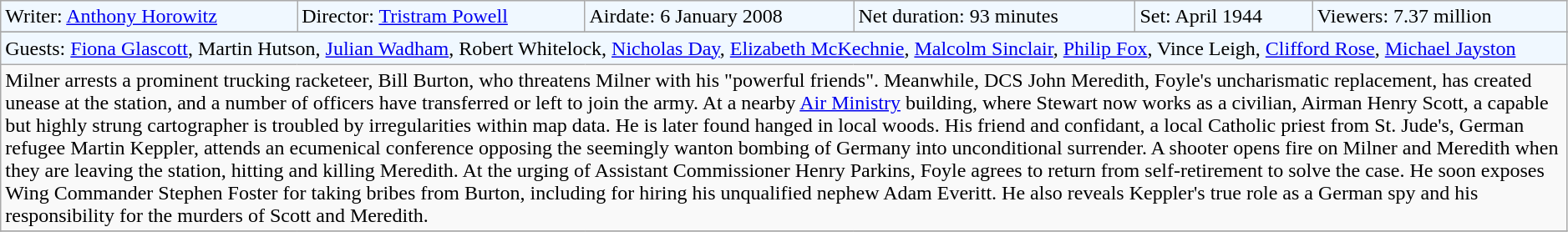<table class="wikitable" width=99%>
<tr style="background-color: #F0F8FF;" |>
<td>Writer: <a href='#'>Anthony Horowitz</a></td>
<td>Director: <a href='#'>Tristram Powell</a></td>
<td>Airdate: 6 January 2008</td>
<td>Net duration: 93 minutes</td>
<td>Set: April 1944</td>
<td>Viewers: 7.37 million</td>
</tr>
<tr>
</tr>
<tr style="background-color: #F0F8FF;" |>
<td colspan="6">Guests: <a href='#'>Fiona Glascott</a>, Martin Hutson, <a href='#'>Julian Wadham</a>, Robert Whitelock, <a href='#'>Nicholas Day</a>, <a href='#'>Elizabeth McKechnie</a>, <a href='#'>Malcolm Sinclair</a>, <a href='#'>Philip Fox</a>, Vince Leigh, <a href='#'>Clifford Rose</a>, <a href='#'>Michael Jayston</a></td>
</tr>
<tr>
<td colspan="6">Milner arrests a prominent trucking racketeer, Bill Burton, who threatens Milner with his "powerful friends". Meanwhile, DCS John Meredith, Foyle's uncharismatic replacement, has created unease at the station, and a number of officers have transferred or left to join the army. At a nearby <a href='#'>Air Ministry</a> building, where Stewart now works as a civilian, Airman Henry Scott, a capable but highly strung cartographer is troubled by irregularities within map data. He is later found hanged in local woods. His friend and confidant, a local Catholic priest from St. Jude's, German refugee Martin Keppler, attends an ecumenical conference opposing the seemingly wanton bombing of Germany into unconditional surrender. A shooter opens fire on Milner and Meredith when they are leaving the station, hitting and killing Meredith. At the urging of Assistant Commissioner Henry Parkins, Foyle agrees to return from self-retirement to solve the case. He soon exposes Wing Commander Stephen Foster for taking bribes from Burton, including for hiring his unqualified nephew Adam Everitt. He also reveals Keppler's true role as a German spy and his responsibility for the murders of Scott and Meredith.</td>
</tr>
<tr>
</tr>
</table>
